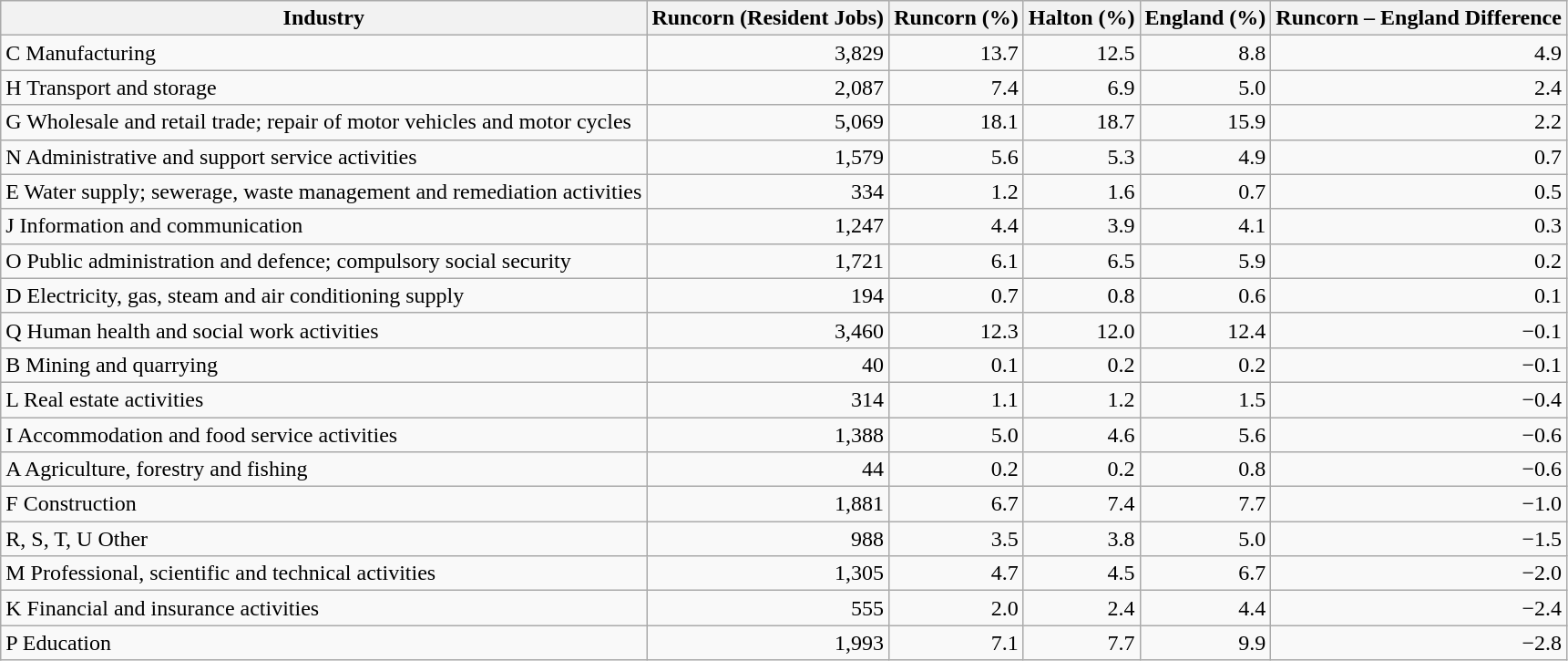<table class="wikitable sortable" style="text-align:right;">
<tr style="text-align:left;">
<th>Industry</th>
<th>Runcorn (Resident Jobs)</th>
<th>Runcorn (%)</th>
<th>Halton (%)</th>
<th>England (%)</th>
<th>Runcorn – England Difference</th>
</tr>
<tr>
<td style="text-align:left;">C Manufacturing</td>
<td>3,829</td>
<td>13.7</td>
<td>12.5</td>
<td>8.8</td>
<td>4.9</td>
</tr>
<tr>
<td style="text-align:left;">H Transport and storage</td>
<td>2,087</td>
<td>7.4</td>
<td>6.9</td>
<td>5.0</td>
<td>2.4</td>
</tr>
<tr>
<td style="text-align:left;">G Wholesale and retail trade; repair of motor vehicles and motor cycles</td>
<td>5,069</td>
<td>18.1</td>
<td>18.7</td>
<td>15.9</td>
<td>2.2</td>
</tr>
<tr>
<td style="text-align:left;">N Administrative and support service activities</td>
<td>1,579</td>
<td>5.6</td>
<td>5.3</td>
<td>4.9</td>
<td>0.7</td>
</tr>
<tr>
<td style="text-align:left;">E Water supply; sewerage, waste management and remediation activities</td>
<td>334</td>
<td>1.2</td>
<td>1.6</td>
<td>0.7</td>
<td>0.5</td>
</tr>
<tr>
<td style="text-align:left;">J Information and communication</td>
<td>1,247</td>
<td>4.4</td>
<td>3.9</td>
<td>4.1</td>
<td>0.3</td>
</tr>
<tr>
<td style="text-align:left;">O Public administration and defence; compulsory social security</td>
<td>1,721</td>
<td>6.1</td>
<td>6.5</td>
<td>5.9</td>
<td>0.2</td>
</tr>
<tr>
<td style="text-align:left;">D Electricity, gas, steam and air conditioning supply</td>
<td>194</td>
<td>0.7</td>
<td>0.8</td>
<td>0.6</td>
<td>0.1</td>
</tr>
<tr>
<td style="text-align:left;">Q Human health and social work activities</td>
<td>3,460</td>
<td>12.3</td>
<td>12.0</td>
<td>12.4</td>
<td>−0.1</td>
</tr>
<tr>
<td style="text-align:left;">B Mining and quarrying</td>
<td>40</td>
<td>0.1</td>
<td>0.2</td>
<td>0.2</td>
<td>−0.1</td>
</tr>
<tr>
<td style="text-align:left;">L Real estate activities</td>
<td>314</td>
<td>1.1</td>
<td>1.2</td>
<td>1.5</td>
<td>−0.4</td>
</tr>
<tr>
<td style="text-align:left;">I Accommodation and food service activities</td>
<td>1,388</td>
<td>5.0</td>
<td>4.6</td>
<td>5.6</td>
<td>−0.6</td>
</tr>
<tr>
<td style="text-align:left;">A Agriculture, forestry and fishing</td>
<td>44</td>
<td>0.2</td>
<td>0.2</td>
<td>0.8</td>
<td>−0.6</td>
</tr>
<tr>
<td style="text-align:left;">F Construction</td>
<td>1,881</td>
<td>6.7</td>
<td>7.4</td>
<td>7.7</td>
<td>−1.0</td>
</tr>
<tr>
<td style="text-align:left;">R, S, T, U Other</td>
<td>988</td>
<td>3.5</td>
<td>3.8</td>
<td>5.0</td>
<td>−1.5</td>
</tr>
<tr>
<td style="text-align:left;">M Professional, scientific and technical activities</td>
<td>1,305</td>
<td>4.7</td>
<td>4.5</td>
<td>6.7</td>
<td>−2.0</td>
</tr>
<tr>
<td style="text-align:left;">K Financial and insurance activities</td>
<td>555</td>
<td>2.0</td>
<td>2.4</td>
<td>4.4</td>
<td>−2.4</td>
</tr>
<tr>
<td style="text-align:left;">P Education</td>
<td>1,993</td>
<td>7.1</td>
<td>7.7</td>
<td>9.9</td>
<td>−2.8</td>
</tr>
</table>
